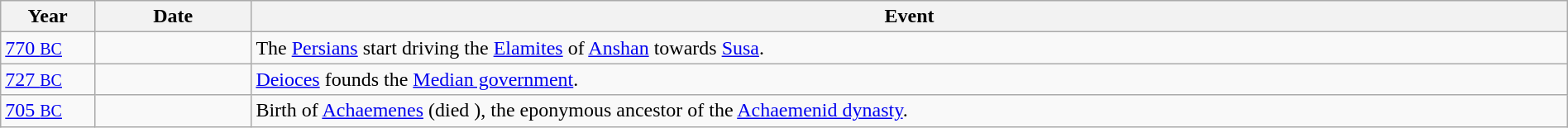<table class="wikitable" width="100%">
<tr>
<th style="width:6%">Year</th>
<th style="width:10%">Date</th>
<th>Event</th>
</tr>
<tr>
<td><a href='#'>770 <small>BC</small></a></td>
<td></td>
<td>The <a href='#'>Persians</a> start driving the <a href='#'>Elamites</a> of <a href='#'>Anshan</a> towards <a href='#'>Susa</a>.</td>
</tr>
<tr>
<td><a href='#'>727 <small>BC</small></a></td>
<td></td>
<td><a href='#'>Deioces</a> founds the <a href='#'>Median government</a>.</td>
</tr>
<tr>
<td><a href='#'>705 <small>BC</small></a></td>
<td></td>
<td>Birth of <a href='#'>Achaemenes</a> (died ), the eponymous ancestor of the <a href='#'>Achaemenid dynasty</a>.</td>
</tr>
</table>
